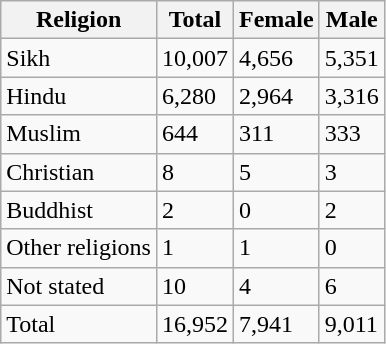<table class="wikitable sortable">
<tr>
<th>Religion</th>
<th>Total</th>
<th>Female</th>
<th>Male</th>
</tr>
<tr>
<td>Sikh</td>
<td>10,007</td>
<td>4,656</td>
<td>5,351</td>
</tr>
<tr>
<td>Hindu</td>
<td>6,280</td>
<td>2,964</td>
<td>3,316</td>
</tr>
<tr>
<td>Muslim</td>
<td>644</td>
<td>311</td>
<td>333</td>
</tr>
<tr>
<td>Christian</td>
<td>8</td>
<td>5</td>
<td>3</td>
</tr>
<tr>
<td>Buddhist</td>
<td>2</td>
<td>0</td>
<td>2</td>
</tr>
<tr>
<td>Other religions</td>
<td>1</td>
<td>1</td>
<td>0</td>
</tr>
<tr>
<td>Not stated</td>
<td>10</td>
<td>4</td>
<td>6</td>
</tr>
<tr>
<td>Total</td>
<td>16,952</td>
<td>7,941</td>
<td>9,011</td>
</tr>
</table>
